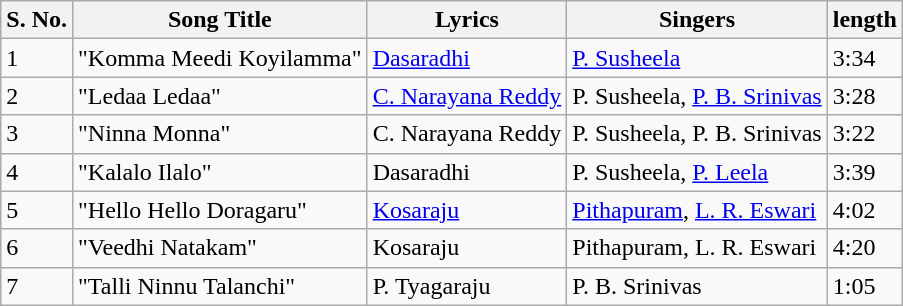<table class="wikitable">
<tr>
<th>S. No.</th>
<th>Song Title</th>
<th>Lyrics</th>
<th>Singers</th>
<th>length</th>
</tr>
<tr>
<td>1</td>
<td>"Komma Meedi Koyilamma"</td>
<td><a href='#'>Dasaradhi</a></td>
<td><a href='#'>P. Susheela</a></td>
<td>3:34</td>
</tr>
<tr>
<td>2</td>
<td>"Ledaa Ledaa"</td>
<td><a href='#'>C. Narayana Reddy</a></td>
<td>P. Susheela, <a href='#'>P. B. Srinivas</a></td>
<td>3:28</td>
</tr>
<tr>
<td>3</td>
<td>"Ninna Monna"</td>
<td>C. Narayana Reddy</td>
<td>P. Susheela, P. B. Srinivas</td>
<td>3:22</td>
</tr>
<tr>
<td>4</td>
<td>"Kalalo Ilalo"</td>
<td>Dasaradhi</td>
<td>P. Susheela, <a href='#'>P. Leela</a></td>
<td>3:39</td>
</tr>
<tr>
<td>5</td>
<td>"Hello Hello Doragaru"</td>
<td><a href='#'>Kosaraju</a></td>
<td><a href='#'>Pithapuram</a>, <a href='#'>L. R. Eswari</a></td>
<td>4:02</td>
</tr>
<tr>
<td>6</td>
<td>"Veedhi Natakam"</td>
<td>Kosaraju</td>
<td>Pithapuram, L. R. Eswari</td>
<td>4:20</td>
</tr>
<tr>
<td>7</td>
<td>"Talli Ninnu Talanchi"</td>
<td>P. Tyagaraju</td>
<td>P. B. Srinivas</td>
<td>1:05</td>
</tr>
</table>
